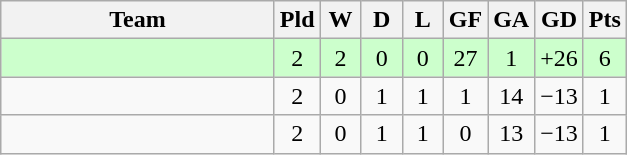<table class="wikitable" style="text-align:center;">
<tr>
<th width=175>Team</th>
<th style="width:20px;" abbr="Played">Pld</th>
<th style="width:20px;" abbr="Won">W</th>
<th style="width:20px;" abbr="Drawn">D</th>
<th style="width:20px;" abbr="Lost">L</th>
<th style="width:20px;" abbr="Goals for">GF</th>
<th style="width:20px;" abbr="Goals against">GA</th>
<th style="width:20px;" abbr="Goal difference">GD</th>
<th style="width:20px;" abbr="Points">Pts</th>
</tr>
<tr bgcolor="#ccffcc">
<td align=left></td>
<td>2</td>
<td>2</td>
<td>0</td>
<td>0</td>
<td>27</td>
<td>1</td>
<td>+26</td>
<td>6</td>
</tr>
<tr>
<td align=left></td>
<td>2</td>
<td>0</td>
<td>1</td>
<td>1</td>
<td>1</td>
<td>14</td>
<td>−13</td>
<td>1</td>
</tr>
<tr>
<td align=left></td>
<td>2</td>
<td>0</td>
<td>1</td>
<td>1</td>
<td>0</td>
<td>13</td>
<td>−13</td>
<td>1</td>
</tr>
</table>
